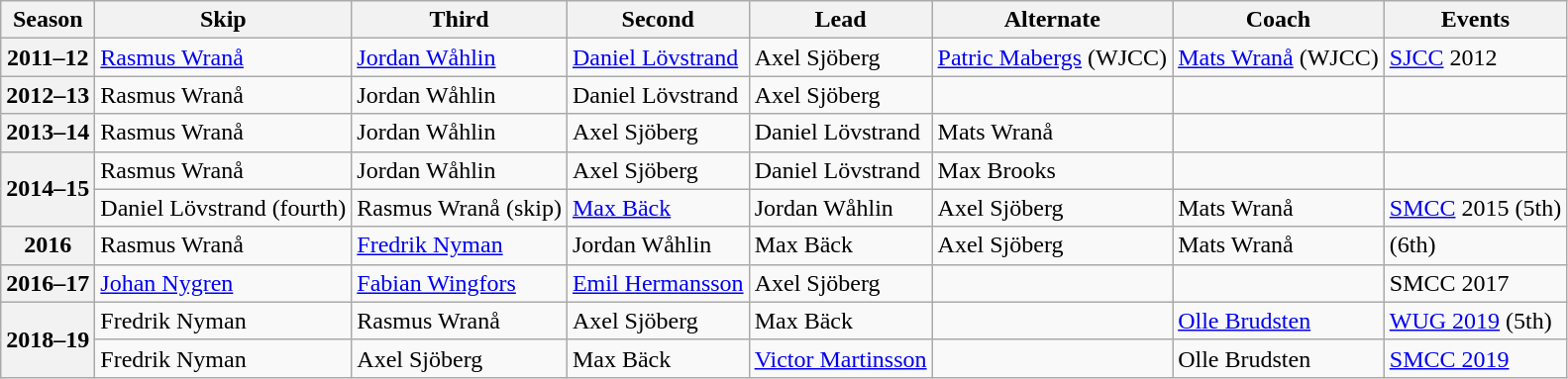<table class="wikitable">
<tr>
<th scope="col">Season</th>
<th scope="col">Skip</th>
<th scope="col">Third</th>
<th scope="col">Second</th>
<th scope="col">Lead</th>
<th scope="col">Alternate</th>
<th scope="col">Coach</th>
<th scope="col">Events</th>
</tr>
<tr>
<th scope="row">2011–12</th>
<td><a href='#'>Rasmus Wranå</a></td>
<td><a href='#'>Jordan Wåhlin</a></td>
<td><a href='#'>Daniel Lövstrand</a></td>
<td>Axel Sjöberg</td>
<td><a href='#'>Patric Mabergs</a> (WJCC)</td>
<td><a href='#'>Mats Wranå</a> (WJCC)</td>
<td><a href='#'>SJCC</a> 2012 <br> </td>
</tr>
<tr>
<th scope="row">2012–13</th>
<td>Rasmus Wranå</td>
<td>Jordan Wåhlin</td>
<td>Daniel Lövstrand</td>
<td>Axel Sjöberg</td>
<td></td>
<td></td>
<td></td>
</tr>
<tr>
<th scope="row">2013–14</th>
<td>Rasmus Wranå</td>
<td>Jordan Wåhlin</td>
<td>Axel Sjöberg</td>
<td>Daniel Lövstrand</td>
<td>Mats Wranå</td>
<td></td>
<td></td>
</tr>
<tr>
<th scope="row" rowspan=2>2014–15</th>
<td>Rasmus Wranå</td>
<td>Jordan Wåhlin</td>
<td>Axel Sjöberg</td>
<td>Daniel Lövstrand</td>
<td>Max Brooks</td>
<td></td>
<td></td>
</tr>
<tr>
<td>Daniel Lövstrand (fourth)</td>
<td>Rasmus Wranå (skip)</td>
<td><a href='#'>Max Bäck</a></td>
<td>Jordan Wåhlin</td>
<td>Axel Sjöberg</td>
<td>Mats Wranå</td>
<td><a href='#'>SMCC</a> 2015 (5th)</td>
</tr>
<tr>
<th scope="row">2016</th>
<td>Rasmus Wranå</td>
<td><a href='#'>Fredrik Nyman</a></td>
<td>Jordan Wåhlin</td>
<td>Max Bäck</td>
<td>Axel Sjöberg</td>
<td>Mats Wranå</td>
<td> (6th)</td>
</tr>
<tr>
<th scope="row">2016–17</th>
<td><a href='#'>Johan Nygren</a></td>
<td><a href='#'>Fabian Wingfors</a></td>
<td><a href='#'>Emil Hermansson</a></td>
<td>Axel Sjöberg</td>
<td></td>
<td></td>
<td>SMCC 2017 </td>
</tr>
<tr>
<th scope="row" rowspan=2>2018–19</th>
<td>Fredrik Nyman</td>
<td>Rasmus Wranå</td>
<td>Axel Sjöberg</td>
<td>Max Bäck</td>
<td></td>
<td><a href='#'>Olle Brudsten</a></td>
<td><a href='#'>WUG 2019</a> (5th)</td>
</tr>
<tr>
<td>Fredrik Nyman</td>
<td>Axel Sjöberg</td>
<td>Max Bäck</td>
<td><a href='#'>Victor Martinsson</a></td>
<td></td>
<td>Olle Brudsten</td>
<td><a href='#'>SMCC 2019</a> </td>
</tr>
</table>
